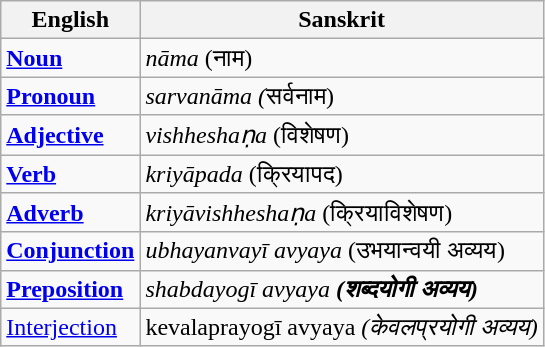<table class="wikitable">
<tr>
<th>English</th>
<th>Sanskrit</th>
</tr>
<tr>
<td><strong><a href='#'>Noun</a></strong></td>
<td><em>nāma </em>(नाम)</td>
</tr>
<tr>
<td><strong><a href='#'>Pronoun</a></strong></td>
<td><em>sarvanāma (</em>सर्वनाम)</td>
</tr>
<tr>
<td><strong><a href='#'>Adjective</a></strong></td>
<td><em>vishheshaṇa </em>(विशेषण)</td>
</tr>
<tr>
<td><strong><a href='#'>Verb</a></strong></td>
<td><em>kriyāpada </em>(क्रियापद)</td>
</tr>
<tr>
<td><strong><a href='#'>Adverb</a></strong></td>
<td><em>kriyāvishheshaṇa </em>(क्रियाविशेषण)</td>
</tr>
<tr>
<td><strong><a href='#'>Conjunction</a></strong></td>
<td><em>ubhayanvayī avyaya </em>(उभयान्वयी अव्यय)</td>
</tr>
<tr>
<td><strong><a href='#'>Preposition</a></strong></td>
<td><em>shabdayogī avyaya<strong><em> <strong>(शब्दयोगी अव्यय)</td>
</tr>
<tr>
<td></strong><a href='#'>Interjection</a><strong></td>
<td></em>kevalaprayogī avyaya <em>(केवलप्रयोगी अव्यय)</td>
</tr>
</table>
